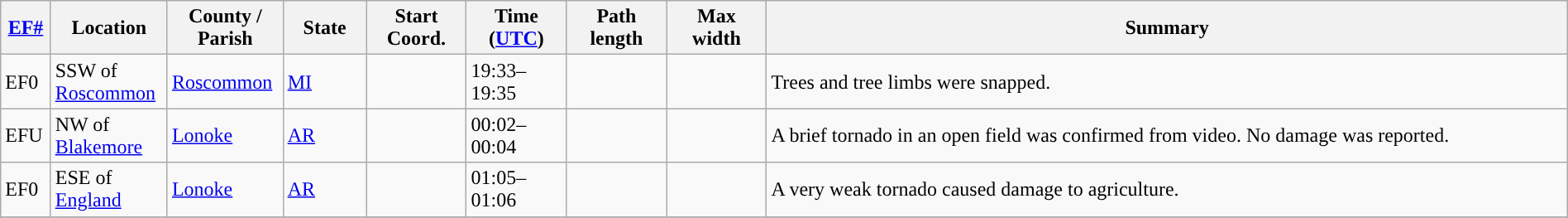<table class="wikitable sortable" style="width:100%;">
<tr>
<th scope="col"  style="width:3%; text-align:center;"><a href='#'>EF#</a></th>
<th scope="col"  style="width:7%; text-align:center;" class="unsortable">Location</th>
<th scope="col"  style="width:6%; text-align:center;" class="unsortable">County / Parish</th>
<th scope="col"  style="width:5%; text-align:center;">State</th>
<th scope="col"  style="width:6%; text-align:center;">Start Coord.</th>
<th scope="col"  style="width:6%; text-align:center;">Time (<a href='#'>UTC</a>)</th>
<th scope="col"  style="width:6%; text-align:center;">Path length</th>
<th scope="col"  style="width:6%; text-align:center;">Max width</th>
<th scope="col" class="unsortable" style="width:48%; text-align:center;">Summary</th>
</tr>
<tr>
<td>EF0</td>
<td>SSW of <a href='#'>Roscommon</a></td>
<td><a href='#'>Roscommon</a></td>
<td><a href='#'>MI</a></td>
<td></td>
<td>19:33–19:35</td>
<td></td>
<td></td>
<td>Trees and tree limbs were snapped.</td>
</tr>
<tr>
<td>EFU</td>
<td>NW of <a href='#'>Blakemore</a></td>
<td><a href='#'>Lonoke</a></td>
<td><a href='#'>AR</a></td>
<td></td>
<td>00:02–00:04</td>
<td></td>
<td></td>
<td>A brief tornado in an open field was confirmed from video. No damage was reported.</td>
</tr>
<tr>
<td>EF0</td>
<td>ESE of <a href='#'>England</a></td>
<td><a href='#'>Lonoke</a></td>
<td><a href='#'>AR</a></td>
<td></td>
<td>01:05–01:06</td>
<td></td>
<td></td>
<td>A very weak tornado caused damage to agriculture.</td>
</tr>
<tr>
</tr>
</table>
